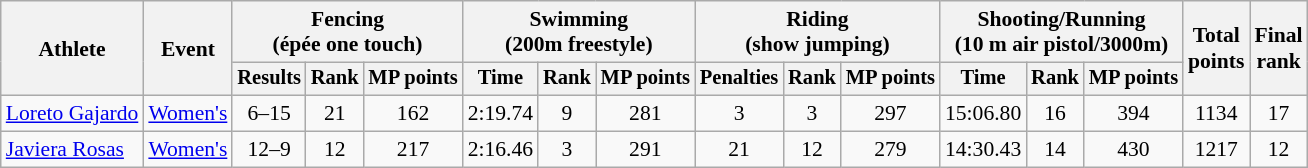<table class="wikitable" border="1" style="font-size:90%">
<tr>
<th rowspan=2>Athlete</th>
<th rowspan=2>Event</th>
<th colspan=3>Fencing<br><span> (épée one touch)</span></th>
<th colspan=3>Swimming<br><span> (200m freestyle)</span></th>
<th colspan=3>Riding<br><span> (show jumping)</span></th>
<th colspan=3>Shooting/Running<br><span>(10 m air pistol/3000m)</span></th>
<th rowspan=2>Total<br>points</th>
<th rowspan=2>Final<br>rank</th>
</tr>
<tr style="font-size:95%">
<th>Results</th>
<th>Rank</th>
<th>MP points</th>
<th>Time</th>
<th>Rank</th>
<th>MP points</th>
<th>Penalties</th>
<th>Rank</th>
<th>MP points</th>
<th>Time</th>
<th>Rank</th>
<th>MP points</th>
</tr>
<tr align=center>
<td align=left><a href='#'>Loreto Gajardo</a></td>
<td align=left><a href='#'>Women's</a></td>
<td>6–15</td>
<td>21</td>
<td>162</td>
<td>2:19.74</td>
<td>9</td>
<td>281</td>
<td>3</td>
<td>3</td>
<td>297</td>
<td>15:06.80</td>
<td>16</td>
<td>394</td>
<td>1134</td>
<td>17</td>
</tr>
<tr align=center>
<td align=left><a href='#'>Javiera Rosas</a></td>
<td align=left><a href='#'>Women's</a></td>
<td>12–9</td>
<td>12</td>
<td>217</td>
<td>2:16.46</td>
<td>3</td>
<td>291</td>
<td>21</td>
<td>12</td>
<td>279</td>
<td>14:30.43</td>
<td>14</td>
<td>430</td>
<td>1217</td>
<td>12</td>
</tr>
</table>
